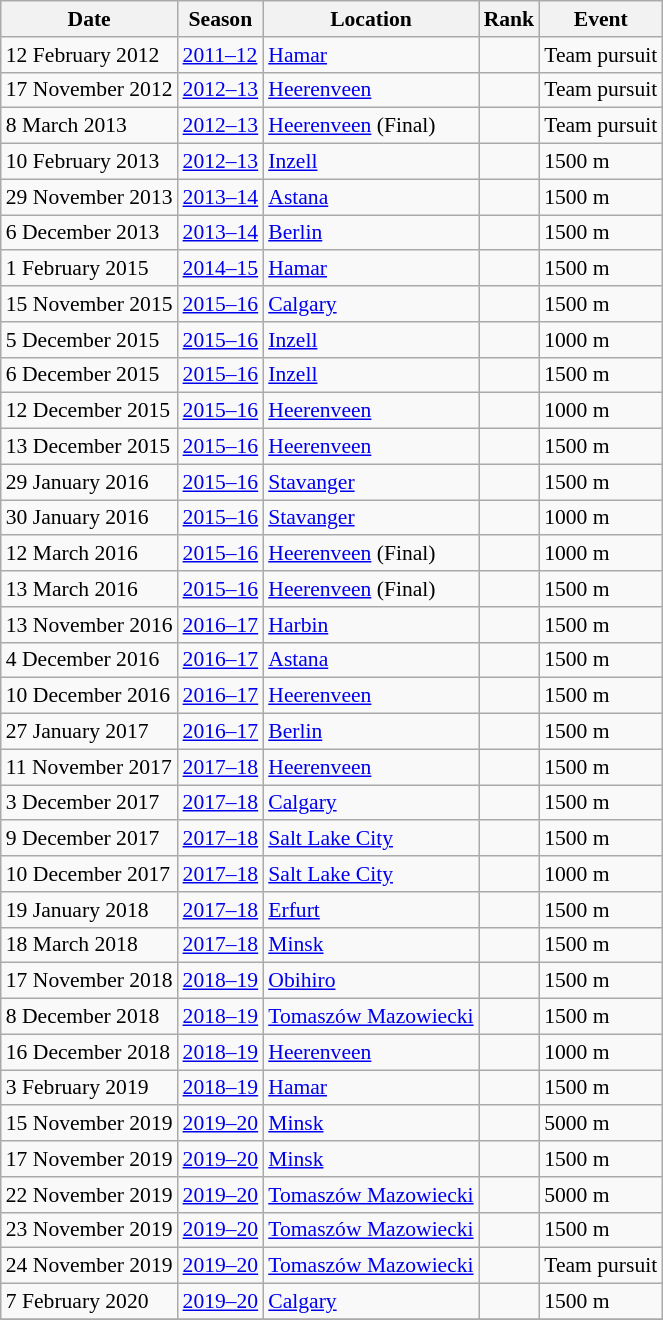<table class="wikitable sortable" style="font-size:90%" style="text-align:center">
<tr>
<th>Date</th>
<th>Season</th>
<th>Location</th>
<th>Rank</th>
<th>Event</th>
</tr>
<tr>
<td>12 February 2012</td>
<td><a href='#'>2011–12</a></td>
<td><a href='#'>Hamar</a></td>
<td></td>
<td>Team pursuit</td>
</tr>
<tr>
<td>17 November 2012</td>
<td><a href='#'>2012–13</a></td>
<td><a href='#'>Heerenveen</a></td>
<td></td>
<td>Team pursuit</td>
</tr>
<tr>
<td>8 March 2013</td>
<td><a href='#'>2012–13</a></td>
<td><a href='#'>Heerenveen</a> (Final)</td>
<td></td>
<td>Team pursuit</td>
</tr>
<tr>
<td>10 February 2013</td>
<td><a href='#'>2012–13</a></td>
<td><a href='#'>Inzell</a></td>
<td></td>
<td>1500 m</td>
</tr>
<tr>
<td>29 November 2013</td>
<td><a href='#'>2013–14</a></td>
<td><a href='#'>Astana</a></td>
<td></td>
<td>1500 m</td>
</tr>
<tr>
<td>6 December 2013</td>
<td><a href='#'>2013–14</a></td>
<td><a href='#'>Berlin</a></td>
<td></td>
<td>1500 m</td>
</tr>
<tr>
<td>1 February 2015</td>
<td><a href='#'>2014–15</a></td>
<td><a href='#'>Hamar</a></td>
<td></td>
<td>1500 m</td>
</tr>
<tr>
<td>15 November 2015</td>
<td><a href='#'>2015–16</a></td>
<td><a href='#'>Calgary</a></td>
<td></td>
<td>1500 m</td>
</tr>
<tr>
<td>5 December 2015</td>
<td><a href='#'>2015–16</a></td>
<td><a href='#'>Inzell</a></td>
<td></td>
<td>1000 m</td>
</tr>
<tr>
<td>6 December 2015</td>
<td><a href='#'>2015–16</a></td>
<td><a href='#'>Inzell</a></td>
<td></td>
<td>1500 m</td>
</tr>
<tr>
<td>12 December 2015</td>
<td><a href='#'>2015–16</a></td>
<td><a href='#'>Heerenveen</a></td>
<td></td>
<td>1000 m</td>
</tr>
<tr>
<td>13 December 2015</td>
<td><a href='#'>2015–16</a></td>
<td><a href='#'>Heerenveen</a></td>
<td></td>
<td>1500 m</td>
</tr>
<tr>
<td>29 January 2016</td>
<td><a href='#'>2015–16</a></td>
<td><a href='#'>Stavanger</a></td>
<td></td>
<td>1500 m</td>
</tr>
<tr>
<td>30 January 2016</td>
<td><a href='#'>2015–16</a></td>
<td><a href='#'>Stavanger</a></td>
<td></td>
<td>1000 m</td>
</tr>
<tr>
<td>12 March 2016</td>
<td><a href='#'>2015–16</a></td>
<td><a href='#'>Heerenveen</a> (Final)</td>
<td></td>
<td>1000 m</td>
</tr>
<tr>
<td>13 March 2016</td>
<td><a href='#'>2015–16</a></td>
<td><a href='#'>Heerenveen</a> (Final)</td>
<td></td>
<td>1500 m</td>
</tr>
<tr>
<td>13 November 2016</td>
<td><a href='#'>2016–17</a></td>
<td><a href='#'>Harbin</a></td>
<td></td>
<td>1500 m</td>
</tr>
<tr>
<td>4 December 2016</td>
<td><a href='#'>2016–17</a></td>
<td><a href='#'>Astana</a></td>
<td></td>
<td>1500 m</td>
</tr>
<tr>
<td>10 December 2016</td>
<td><a href='#'>2016–17</a></td>
<td><a href='#'>Heerenveen</a></td>
<td></td>
<td>1500 m</td>
</tr>
<tr>
<td>27 January 2017</td>
<td><a href='#'>2016–17</a></td>
<td><a href='#'>Berlin</a></td>
<td></td>
<td>1500 m</td>
</tr>
<tr>
<td>11 November 2017</td>
<td><a href='#'>2017–18</a></td>
<td><a href='#'>Heerenveen</a></td>
<td></td>
<td>1500 m</td>
</tr>
<tr>
<td>3 December 2017</td>
<td><a href='#'>2017–18</a></td>
<td><a href='#'>Calgary</a></td>
<td></td>
<td>1500 m</td>
</tr>
<tr>
<td>9 December 2017</td>
<td><a href='#'>2017–18</a></td>
<td><a href='#'>Salt Lake City</a></td>
<td></td>
<td>1500 m</td>
</tr>
<tr>
<td>10 December 2017</td>
<td><a href='#'>2017–18</a></td>
<td><a href='#'>Salt Lake City</a></td>
<td></td>
<td>1000 m</td>
</tr>
<tr>
<td>19 January 2018</td>
<td><a href='#'>2017–18</a></td>
<td><a href='#'>Erfurt</a></td>
<td></td>
<td>1500 m</td>
</tr>
<tr>
<td>18 March 2018</td>
<td><a href='#'>2017–18</a></td>
<td><a href='#'>Minsk</a></td>
<td></td>
<td>1500 m</td>
</tr>
<tr>
<td>17 November 2018</td>
<td><a href='#'>2018–19</a></td>
<td><a href='#'>Obihiro</a></td>
<td></td>
<td>1500 m</td>
</tr>
<tr>
<td>8 December 2018</td>
<td><a href='#'>2018–19</a></td>
<td><a href='#'>Tomaszów Mazowiecki</a></td>
<td></td>
<td>1500 m</td>
</tr>
<tr>
<td>16 December 2018</td>
<td><a href='#'>2018–19</a></td>
<td><a href='#'>Heerenveen</a></td>
<td></td>
<td>1000 m</td>
</tr>
<tr>
<td>3 February 2019</td>
<td><a href='#'>2018–19</a></td>
<td><a href='#'>Hamar</a></td>
<td></td>
<td>1500 m</td>
</tr>
<tr>
<td>15 November 2019</td>
<td><a href='#'>2019–20</a></td>
<td><a href='#'>Minsk</a></td>
<td></td>
<td>5000 m</td>
</tr>
<tr>
<td>17 November 2019</td>
<td><a href='#'>2019–20</a></td>
<td><a href='#'>Minsk</a></td>
<td></td>
<td>1500 m</td>
</tr>
<tr>
<td>22 November 2019</td>
<td><a href='#'>2019–20</a></td>
<td><a href='#'>Tomaszów Mazowiecki</a></td>
<td></td>
<td>5000 m</td>
</tr>
<tr>
<td>23 November 2019</td>
<td><a href='#'>2019–20</a></td>
<td><a href='#'>Tomaszów Mazowiecki</a></td>
<td></td>
<td>1500 m</td>
</tr>
<tr>
<td>24 November 2019</td>
<td><a href='#'>2019–20</a></td>
<td><a href='#'>Tomaszów Mazowiecki</a></td>
<td></td>
<td>Team pursuit</td>
</tr>
<tr>
<td>7 February 2020</td>
<td><a href='#'>2019–20</a></td>
<td><a href='#'>Calgary</a></td>
<td></td>
<td>1500 m</td>
</tr>
<tr>
</tr>
</table>
